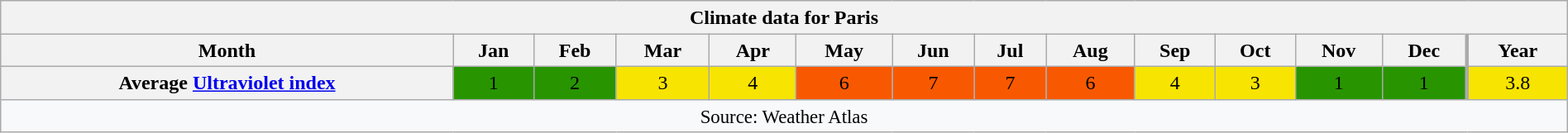<table style="width:100%;text-align:center;line-height:1.2em;margin-left:auto;margin-right:auto" class="wikitable mw-collapsible mw-collapsed">
<tr>
<th Colspan=14>Climate data for Paris</th>
</tr>
<tr>
<th>Month</th>
<th>Jan</th>
<th>Feb</th>
<th>Mar</th>
<th>Apr</th>
<th>May</th>
<th>Jun</th>
<th>Jul</th>
<th>Aug</th>
<th>Sep</th>
<th>Oct</th>
<th>Nov</th>
<th>Dec</th>
<th style="border-left-width:medium">Year</th>
</tr>
<tr>
<th>Average <a href='#'>Ultraviolet index</a></th>
<td style="background:#289500;color:#000000;">1</td>
<td style="background:#289500;color:#000000;">2</td>
<td style="background:#f7e400;color:#000000;">3</td>
<td style="background:#f7e400;color:#000000;">4</td>
<td style="background:#f85900;color:#000000;">6</td>
<td style="background:#f85900;color:#000000;">7</td>
<td style="background:#f85900;color:#000000;">7</td>
<td style="background:#f85900;color:#000000;">6</td>
<td style="background:#f7e400;color:#000000;">4</td>
<td style="background:#f7e400;color:#000000;">3</td>
<td style="background:#289500;color:#000000;">1</td>
<td style="background:#289500;color:#000000;">1</td>
<td style="background:#f7e400;color:#000000;border-left-width:medium">3.8</td>
</tr>
<tr>
<th Colspan=14 style="background:#f8f9fa;font-weight:normal;font-size:95%;">Source: Weather Atlas</th>
</tr>
</table>
